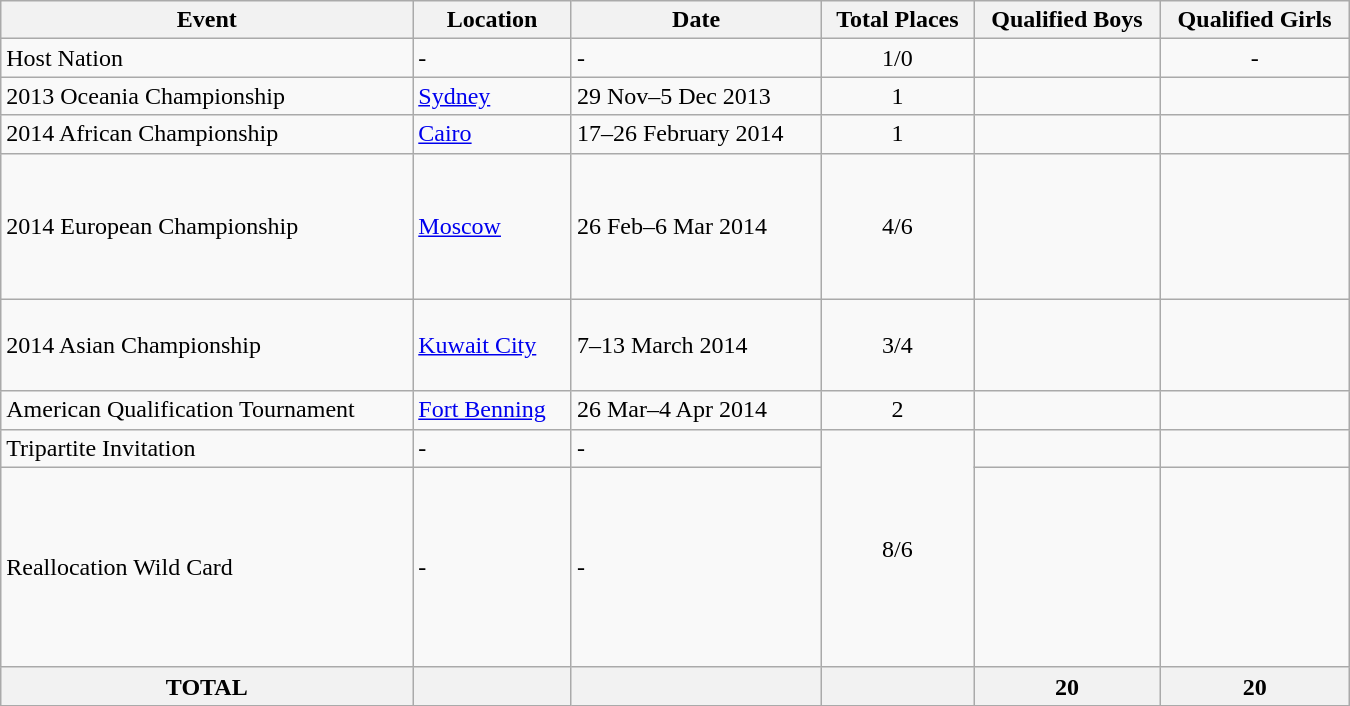<table class="wikitable"  width=900>
<tr>
<th>Event</th>
<th>Location</th>
<th>Date</th>
<th>Total Places</th>
<th>Qualified Boys</th>
<th>Qualified Girls</th>
</tr>
<tr>
<td>Host Nation</td>
<td>-</td>
<td>-</td>
<td align="center">1/0</td>
<td></td>
<td align=center>-</td>
</tr>
<tr>
<td>2013 Oceania Championship</td>
<td> <a href='#'>Sydney</a></td>
<td>29 Nov–5 Dec 2013</td>
<td align="center">1</td>
<td></td>
<td></td>
</tr>
<tr>
<td>2014 African Championship</td>
<td> <a href='#'>Cairo</a></td>
<td>17–26 February 2014</td>
<td align="center">1</td>
<td></td>
<td></td>
</tr>
<tr>
<td>2014 European Championship</td>
<td> <a href='#'>Moscow</a></td>
<td>26 Feb–6 Mar 2014</td>
<td align="center">4/6</td>
<td valign=top><br><br><br></td>
<td><br><br><br><br><br></td>
</tr>
<tr>
<td>2014 Asian Championship</td>
<td> <a href='#'>Kuwait City</a></td>
<td>7–13 March 2014</td>
<td align="center">3/4</td>
<td valign=top><br><br></td>
<td><br><br><br></td>
</tr>
<tr>
<td>American Qualification Tournament</td>
<td> <a href='#'>Fort Benning</a></td>
<td>26 Mar–4 Apr 2014</td>
<td align="center">2</td>
<td><br></td>
<td><br></td>
</tr>
<tr>
<td>Tripartite Invitation</td>
<td>-</td>
<td>-</td>
<td rowspan=2 align="center">8/6</td>
<td></td>
<td></td>
</tr>
<tr>
<td>Reallocation Wild Card</td>
<td>-</td>
<td>-</td>
<td valign=top><br><br><br><br><br><br><br></td>
<td valign=top><br><br><br><br></td>
</tr>
<tr>
<th>TOTAL</th>
<th></th>
<th></th>
<th></th>
<th>20</th>
<th>20</th>
</tr>
</table>
